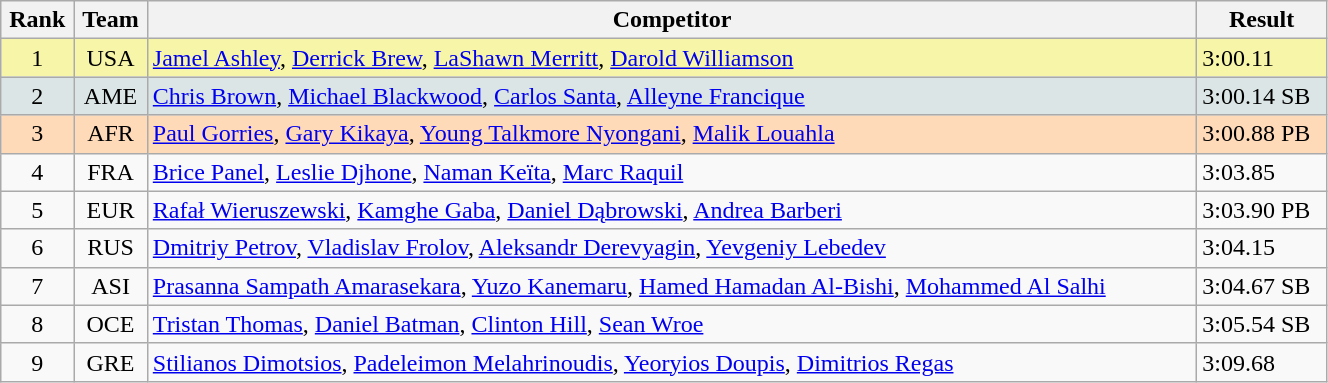<table class="wikitable" width=70% style=text-align:center>
<tr>
<th>Rank</th>
<th>Team</th>
<th>Competitor</th>
<th>Result</th>
</tr>
<tr bgcolor="#F7F6A8">
<td>1</td>
<td>USA</td>
<td align="left"><a href='#'>Jamel Ashley</a>, <a href='#'>Derrick Brew</a>, <a href='#'>LaShawn Merritt</a>, <a href='#'>Darold Williamson</a></td>
<td align="left">3:00.11</td>
</tr>
<tr bgcolor="#DCE5E5">
<td>2</td>
<td>AME</td>
<td align="left"><a href='#'>Chris Brown</a>, <a href='#'>Michael Blackwood</a>, <a href='#'>Carlos Santa</a>, <a href='#'>Alleyne Francique</a></td>
<td align="left">3:00.14 SB</td>
</tr>
<tr bgcolor="#FFDAB9">
<td>3</td>
<td>AFR</td>
<td align="left"><a href='#'>Paul Gorries</a>, <a href='#'>Gary Kikaya</a>, <a href='#'>Young Talkmore Nyongani</a>, <a href='#'>Malik Louahla</a></td>
<td align="left">3:00.88 PB</td>
</tr>
<tr>
<td>4</td>
<td>FRA</td>
<td align="left"><a href='#'>Brice Panel</a>, <a href='#'>Leslie Djhone</a>, <a href='#'>Naman Keïta</a>, <a href='#'>Marc Raquil</a></td>
<td align="left">3:03.85</td>
</tr>
<tr>
<td>5</td>
<td>EUR</td>
<td align="left"><a href='#'>Rafał Wieruszewski</a>, <a href='#'>Kamghe Gaba</a>, <a href='#'>Daniel Dąbrowski</a>, <a href='#'>Andrea Barberi</a></td>
<td align="left">3:03.90 PB</td>
</tr>
<tr>
<td>6</td>
<td>RUS</td>
<td align="left"><a href='#'>Dmitriy Petrov</a>, <a href='#'>Vladislav Frolov</a>, <a href='#'>Aleksandr Derevyagin</a>, <a href='#'>Yevgeniy Lebedev</a></td>
<td align="left">3:04.15</td>
</tr>
<tr>
<td>7</td>
<td>ASI</td>
<td align="left"><a href='#'>Prasanna Sampath Amarasekara</a>, <a href='#'>Yuzo Kanemaru</a>, <a href='#'>Hamed Hamadan Al-Bishi</a>, <a href='#'>Mohammed Al Salhi</a></td>
<td align="left">3:04.67 SB</td>
</tr>
<tr>
<td>8</td>
<td>OCE</td>
<td align="left"><a href='#'>Tristan Thomas</a>, <a href='#'>Daniel Batman</a>, <a href='#'>Clinton Hill</a>, <a href='#'>Sean Wroe</a></td>
<td align="left">3:05.54 SB</td>
</tr>
<tr>
<td>9</td>
<td>GRE</td>
<td align="left"><a href='#'>Stilianos Dimotsios</a>, <a href='#'>Padeleimon Melahrinoudis</a>, <a href='#'>Yeoryios Doupis</a>, <a href='#'>Dimitrios Regas</a></td>
<td align="left">3:09.68</td>
</tr>
</table>
